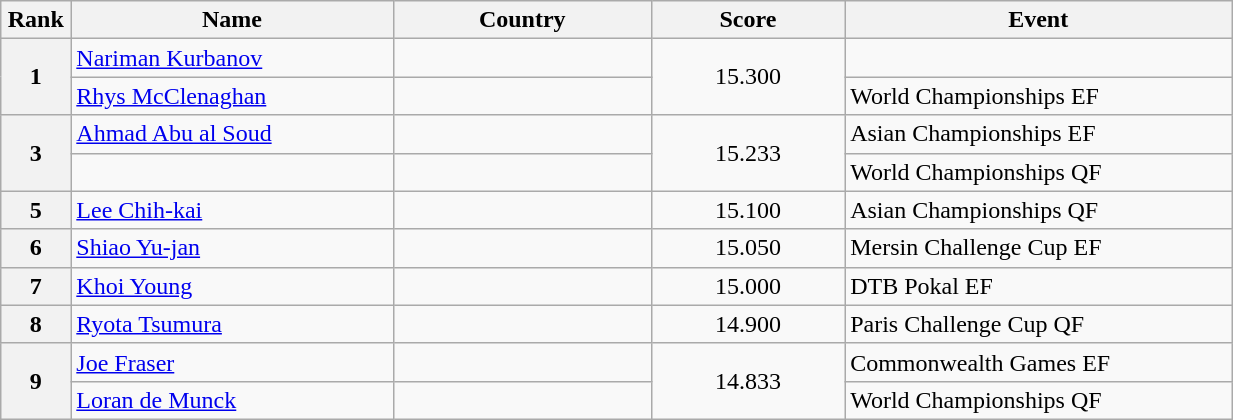<table class="wikitable sortable" style="width:65%;">
<tr>
<th style="text-align:center; width:5%;">Rank</th>
<th style="text-align:center; width:25%;">Name</th>
<th style="text-align:center; width:20%;">Country</th>
<th style="text-align:center; width:15%;">Score</th>
<th style="text-align:center; width:30%;">Event</th>
</tr>
<tr>
<th rowspan="2">1</th>
<td><a href='#'>Nariman Kurbanov</a></td>
<td></td>
<td rowspan="2" align="center">15.300</td>
<td></td>
</tr>
<tr>
<td><a href='#'>Rhys McClenaghan</a></td>
<td></td>
<td>World Championships EF</td>
</tr>
<tr>
<th rowspan="2">3</th>
<td><a href='#'>Ahmad Abu al Soud</a></td>
<td></td>
<td rowspan="2" align="center">15.233</td>
<td>Asian Championships EF</td>
</tr>
<tr>
<td></td>
<td></td>
<td>World Championships QF</td>
</tr>
<tr>
<th>5</th>
<td><a href='#'>Lee Chih-kai</a></td>
<td></td>
<td align="center">15.100</td>
<td>Asian Championships QF</td>
</tr>
<tr>
<th>6</th>
<td><a href='#'>Shiao Yu-jan</a></td>
<td></td>
<td align="center">15.050</td>
<td>Mersin Challenge Cup EF</td>
</tr>
<tr>
<th>7</th>
<td><a href='#'>Khoi Young</a></td>
<td></td>
<td align="center">15.000</td>
<td>DTB Pokal EF</td>
</tr>
<tr>
<th>8</th>
<td><a href='#'>Ryota Tsumura</a></td>
<td></td>
<td align="center">14.900</td>
<td>Paris Challenge Cup QF</td>
</tr>
<tr>
<th rowspan="2">9</th>
<td><a href='#'>Joe Fraser</a></td>
<td></td>
<td rowspan="2" align="center">14.833</td>
<td>Commonwealth Games EF</td>
</tr>
<tr>
<td><a href='#'>Loran de Munck</a></td>
<td></td>
<td>World Championships QF</td>
</tr>
</table>
